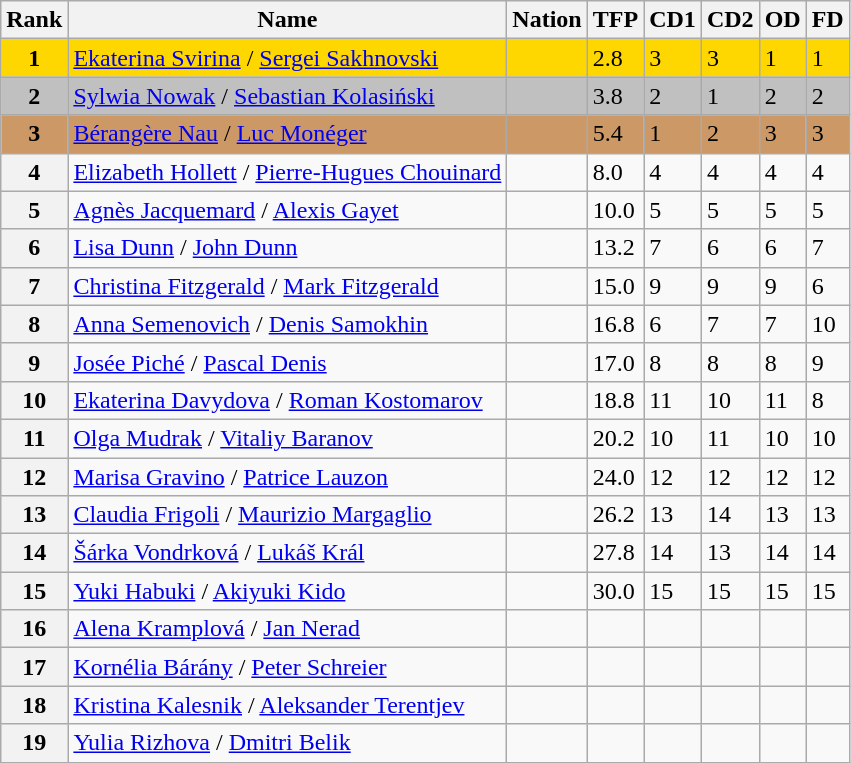<table class="wikitable">
<tr>
<th>Rank</th>
<th>Name</th>
<th>Nation</th>
<th>TFP</th>
<th>CD1</th>
<th>CD2</th>
<th>OD</th>
<th>FD</th>
</tr>
<tr bgcolor=gold>
<td align=center><strong>1</strong></td>
<td><a href='#'>Ekaterina Svirina</a> / <a href='#'>Sergei Sakhnovski</a></td>
<td></td>
<td>2.8</td>
<td>3</td>
<td>3</td>
<td>1</td>
<td>1</td>
</tr>
<tr bgcolor=silver>
<td align=center><strong>2</strong></td>
<td><a href='#'>Sylwia Nowak</a> / <a href='#'>Sebastian Kolasiński</a></td>
<td></td>
<td>3.8</td>
<td>2</td>
<td>1</td>
<td>2</td>
<td>2</td>
</tr>
<tr bgcolor=cc9966>
<td align=center><strong>3</strong></td>
<td><a href='#'>Bérangère Nau</a> / <a href='#'>Luc Monéger</a></td>
<td></td>
<td>5.4</td>
<td>1</td>
<td>2</td>
<td>3</td>
<td>3</td>
</tr>
<tr>
<th>4</th>
<td><a href='#'>Elizabeth Hollett</a> / <a href='#'>Pierre-Hugues Chouinard</a></td>
<td></td>
<td>8.0</td>
<td>4</td>
<td>4</td>
<td>4</td>
<td>4</td>
</tr>
<tr>
<th>5</th>
<td><a href='#'>Agnès Jacquemard</a> / <a href='#'>Alexis Gayet</a></td>
<td></td>
<td>10.0</td>
<td>5</td>
<td>5</td>
<td>5</td>
<td>5</td>
</tr>
<tr>
<th>6</th>
<td><a href='#'>Lisa Dunn</a> / <a href='#'>John Dunn</a></td>
<td></td>
<td>13.2</td>
<td>7</td>
<td>6</td>
<td>6</td>
<td>7</td>
</tr>
<tr>
<th>7</th>
<td><a href='#'>Christina Fitzgerald</a> / <a href='#'>Mark Fitzgerald</a></td>
<td></td>
<td>15.0</td>
<td>9</td>
<td>9</td>
<td>9</td>
<td>6</td>
</tr>
<tr>
<th>8</th>
<td><a href='#'>Anna Semenovich</a> / <a href='#'>Denis Samokhin</a></td>
<td></td>
<td>16.8</td>
<td>6</td>
<td>7</td>
<td>7</td>
<td>10</td>
</tr>
<tr>
<th>9</th>
<td><a href='#'>Josée Piché</a> / <a href='#'>Pascal Denis</a></td>
<td></td>
<td>17.0</td>
<td>8</td>
<td>8</td>
<td>8</td>
<td>9</td>
</tr>
<tr>
<th>10</th>
<td><a href='#'>Ekaterina Davydova</a> / <a href='#'>Roman Kostomarov</a></td>
<td></td>
<td>18.8</td>
<td>11</td>
<td>10</td>
<td>11</td>
<td>8</td>
</tr>
<tr>
<th>11</th>
<td><a href='#'>Olga Mudrak</a> / <a href='#'>Vitaliy Baranov</a></td>
<td></td>
<td>20.2</td>
<td>10</td>
<td>11</td>
<td>10</td>
<td>10</td>
</tr>
<tr>
<th>12</th>
<td><a href='#'>Marisa Gravino</a> / <a href='#'>Patrice Lauzon</a></td>
<td></td>
<td>24.0</td>
<td>12</td>
<td>12</td>
<td>12</td>
<td>12</td>
</tr>
<tr>
<th>13</th>
<td><a href='#'>Claudia Frigoli</a> / <a href='#'>Maurizio Margaglio</a></td>
<td></td>
<td>26.2</td>
<td>13</td>
<td>14</td>
<td>13</td>
<td>13</td>
</tr>
<tr>
<th>14</th>
<td><a href='#'>Šárka Vondrková</a> / <a href='#'>Lukáš Král</a></td>
<td></td>
<td>27.8</td>
<td>14</td>
<td>13</td>
<td>14</td>
<td>14</td>
</tr>
<tr>
<th>15</th>
<td><a href='#'>Yuki Habuki</a> / <a href='#'>Akiyuki Kido</a></td>
<td></td>
<td>30.0</td>
<td>15</td>
<td>15</td>
<td>15</td>
<td>15</td>
</tr>
<tr>
<th>16</th>
<td><a href='#'>Alena Kramplová</a> / <a href='#'>Jan Nerad</a></td>
<td></td>
<td></td>
<td></td>
<td></td>
<td></td>
<td></td>
</tr>
<tr>
<th>17</th>
<td><a href='#'>Kornélia Bárány</a> / <a href='#'>Peter Schreier</a></td>
<td></td>
<td></td>
<td></td>
<td></td>
<td></td>
<td></td>
</tr>
<tr>
<th>18</th>
<td><a href='#'>Kristina Kalesnik</a> / <a href='#'>Aleksander Terentjev</a></td>
<td></td>
<td></td>
<td></td>
<td></td>
<td></td>
<td></td>
</tr>
<tr>
<th>19</th>
<td><a href='#'>Yulia Rizhova</a> / <a href='#'>Dmitri Belik</a></td>
<td></td>
<td></td>
<td></td>
<td></td>
<td></td>
<td></td>
</tr>
</table>
